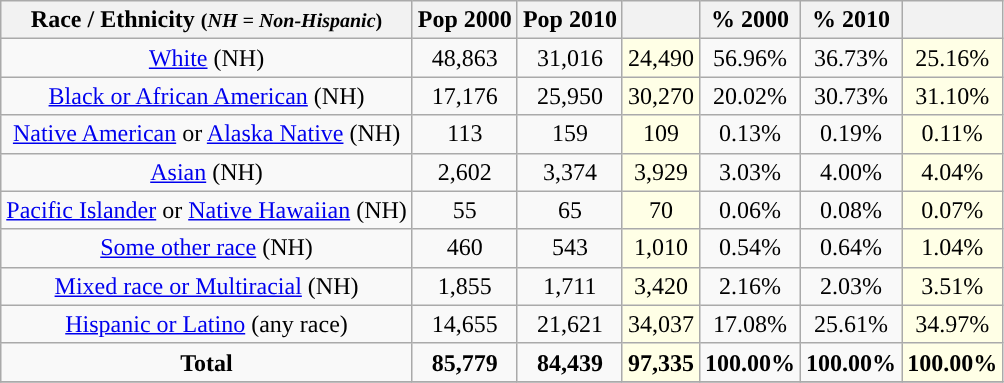<table class="wikitable" style="text-align:center;">
<tr>
<th>Race / Ethnicity <small>(<em>NH = Non-Hispanic</em>)</small></th>
<th>Pop 2000</th>
<th>Pop 2010</th>
<th></th>
<th>% 2000</th>
<th>% 2010</th>
<th></th>
</tr>
<tr>
<td><a href='#'>White</a> (NH)</td>
<td>48,863</td>
<td>31,016</td>
<td style='background: #ffffe6;'>24,490</td>
<td>56.96%</td>
<td>36.73%</td>
<td style='background: #ffffe6;'>25.16%</td>
</tr>
<tr>
<td><a href='#'>Black or African American</a> (NH)</td>
<td>17,176</td>
<td>25,950</td>
<td style='background: #ffffe6;'>30,270</td>
<td>20.02%</td>
<td>30.73%</td>
<td style='background: #ffffe6;'>31.10%</td>
</tr>
<tr>
<td><a href='#'>Native American</a> or <a href='#'>Alaska Native</a> (NH)</td>
<td>113</td>
<td>159</td>
<td style='background: #ffffe6;'>109</td>
<td>0.13%</td>
<td>0.19%</td>
<td style='background: #ffffe6;'>0.11%</td>
</tr>
<tr>
<td><a href='#'>Asian</a> (NH)</td>
<td>2,602</td>
<td>3,374</td>
<td style='background: #ffffe6;'>3,929</td>
<td>3.03%</td>
<td>4.00%</td>
<td style='background: #ffffe6;'>4.04%</td>
</tr>
<tr>
<td><a href='#'>Pacific Islander</a> or <a href='#'>Native Hawaiian</a> (NH)</td>
<td>55</td>
<td>65</td>
<td style='background: #ffffe6;'>70</td>
<td>0.06%</td>
<td>0.08%</td>
<td style='background: #ffffe6;'>0.07%</td>
</tr>
<tr>
<td><a href='#'>Some other race</a> (NH)</td>
<td>460</td>
<td>543</td>
<td style='background: #ffffe6;'>1,010</td>
<td>0.54%</td>
<td>0.64%</td>
<td style='background: #ffffe6;'>1.04%</td>
</tr>
<tr>
<td><a href='#'>Mixed race or Multiracial</a> (NH)</td>
<td>1,855</td>
<td>1,711</td>
<td style='background: #ffffe6;'>3,420</td>
<td>2.16%</td>
<td>2.03%</td>
<td style='background: #ffffe6;'>3.51%</td>
</tr>
<tr>
<td><a href='#'>Hispanic or Latino</a> (any race)</td>
<td>14,655</td>
<td>21,621</td>
<td style='background: #ffffe6;'>34,037</td>
<td>17.08%</td>
<td>25.61%</td>
<td style='background: #ffffe6;'>34.97%</td>
</tr>
<tr>
<td><strong>Total</strong></td>
<td><strong>85,779</strong></td>
<td><strong>84,439</strong></td>
<td style='background: #ffffe6;'><strong>97,335</strong></td>
<td><strong>100.00%</strong></td>
<td><strong>100.00%</strong></td>
<td style='background: #ffffe6;'><strong>100.00%</strong></td>
</tr>
<tr>
</tr>
</table>
